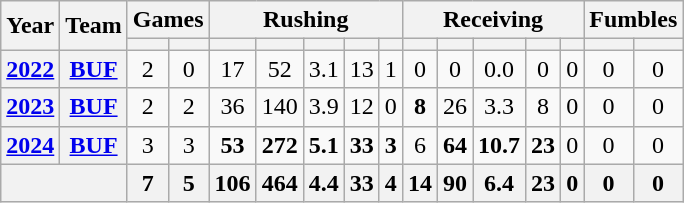<table class="wikitable" style="text-align:center;">
<tr>
<th rowspan="2">Year</th>
<th rowspan="2">Team</th>
<th colspan="2">Games</th>
<th colspan="5">Rushing</th>
<th colspan="5">Receiving</th>
<th colspan="2">Fumbles</th>
</tr>
<tr>
<th></th>
<th></th>
<th></th>
<th></th>
<th></th>
<th></th>
<th></th>
<th></th>
<th></th>
<th></th>
<th></th>
<th></th>
<th></th>
<th></th>
</tr>
<tr>
<th><a href='#'>2022</a></th>
<th><a href='#'>BUF</a></th>
<td>2</td>
<td>0</td>
<td>17</td>
<td>52</td>
<td>3.1</td>
<td>13</td>
<td>1</td>
<td>0</td>
<td>0</td>
<td>0.0</td>
<td>0</td>
<td>0</td>
<td>0</td>
<td>0</td>
</tr>
<tr>
<th><a href='#'>2023</a></th>
<th><a href='#'>BUF</a></th>
<td>2</td>
<td>2</td>
<td>36</td>
<td>140</td>
<td>3.9</td>
<td>12</td>
<td>0</td>
<td><strong>8</strong></td>
<td>26</td>
<td>3.3</td>
<td>8</td>
<td>0</td>
<td>0</td>
<td>0</td>
</tr>
<tr>
<th><a href='#'>2024</a></th>
<th><a href='#'>BUF</a></th>
<td>3</td>
<td>3</td>
<td><strong>53</strong></td>
<td><strong>272</strong></td>
<td><strong>5.1</strong></td>
<td><strong>33</strong></td>
<td><strong>3</strong></td>
<td>6</td>
<td><strong>64</strong></td>
<td><strong>10.7</strong></td>
<td><strong>23</strong></td>
<td>0</td>
<td>0</td>
<td>0</td>
</tr>
<tr>
<th colspan="2"></th>
<th>7</th>
<th>5</th>
<th>106</th>
<th>464</th>
<th>4.4</th>
<th>33</th>
<th>4</th>
<th>14</th>
<th>90</th>
<th>6.4</th>
<th>23</th>
<th>0</th>
<th>0</th>
<th>0</th>
</tr>
</table>
